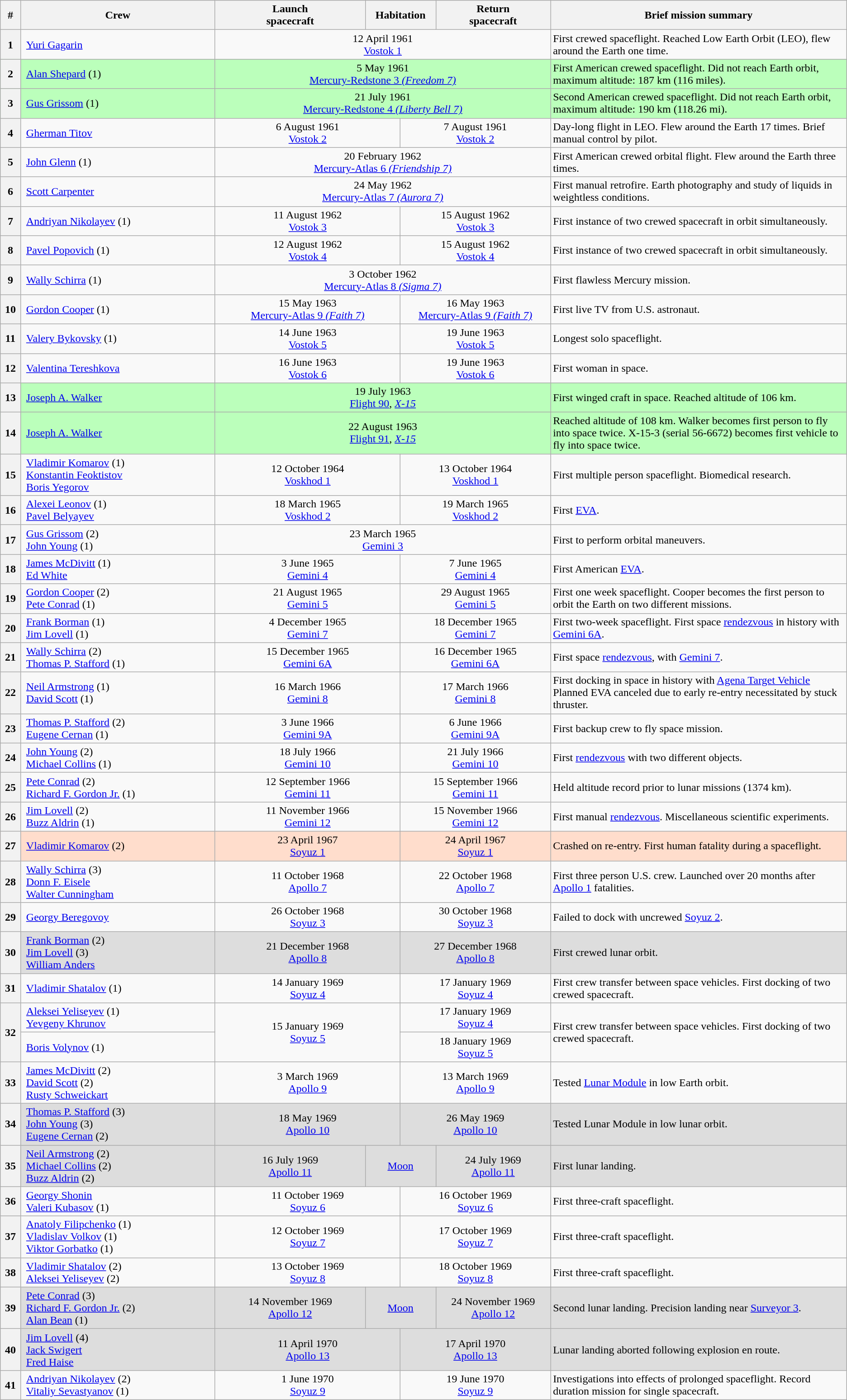<table class="wikitable sticky-header" style="text-align:center;">
<tr>
<th>#</th>
<th style="width:23%;">Crew</th>
<th>Launch<br>spacecraft</th>
<th colspan=2>Habitation</th>
<th>Return<br>spacecraft</th>
<th style="width:35%;">Brief mission summary</th>
</tr>
<tr>
<th>1</th>
<td style="padding-left:0.5em; padding-left:0.5em; text-align:left;"> <a href='#'>Yuri Gagarin</a></td>
<td colspan=4>12 April 1961<br> <a href='#'>Vostok 1</a></td>
<td align="left">First crewed spaceflight. Reached Low Earth Orbit (LEO), flew around the Earth one time.</td>
</tr>
<tr style="background:#bfb;">
<th>2</th>
<td style="padding-left:0.5em; padding-left:0.5em; text-align:left;"> <a href='#'>Alan Shepard</a> (1)</td>
<td colspan=4>5 May 1961<br> <a href='#'>Mercury-Redstone 3 <em>(Freedom 7)</em></a></td>
<td align="left">First American crewed spaceflight. Did not reach Earth orbit, maximum altitude: 187 km (116 miles).</td>
</tr>
<tr style="background:#bfb;">
<th>3</th>
<td style="padding-left:0.5em; padding-left:0.5em; text-align:left;"> <a href='#'>Gus Grissom</a> (1)</td>
<td colspan=4>21 July 1961<br> <a href='#'>Mercury-Redstone 4 <em>(Liberty Bell 7)</em></a></td>
<td align="left">Second American crewed spaceflight. Did not reach Earth orbit, maximum altitude: 190 km (118.26 mi).</td>
</tr>
<tr>
<th>4</th>
<td style="padding-left:0.5em; padding-left:0.5em; text-align:left;"> <a href='#'>Gherman Titov</a></td>
<td colspan=2>6 August 1961<br> <a href='#'>Vostok 2</a></td>
<td colspan=2>7 August 1961<br> <a href='#'>Vostok 2</a></td>
<td align="left">Day-long flight in LEO. Flew around the Earth 17 times. Brief manual control by pilot.</td>
</tr>
<tr>
<th>5</th>
<td style="padding-left:0.5em; padding-left:0.5em; text-align:left;"> <a href='#'>John Glenn</a> (1)</td>
<td colspan=4>20 February 1962<br> <a href='#'>Mercury-Atlas 6 <em>(Friendship 7)</em></a></td>
<td align="left">First American crewed orbital flight. Flew around the Earth three times.</td>
</tr>
<tr>
<th>6</th>
<td style="padding-left:0.5em; padding-left:0.5em; text-align:left;"> <a href='#'>Scott Carpenter</a></td>
<td colspan=4>24 May 1962<br> <a href='#'>Mercury-Atlas 7 <em>(Aurora 7)</em></a></td>
<td align="left">First manual retrofire. Earth photography and study of liquids in weightless conditions.</td>
</tr>
<tr>
<th>7</th>
<td style="padding-left:0.5em; padding-left:0.5em; text-align:left;"> <a href='#'>Andriyan Nikolayev</a> (1)</td>
<td colspan=2>11 August 1962<br> <a href='#'>Vostok 3</a></td>
<td colspan=2>15 August 1962<br> <a href='#'>Vostok 3</a></td>
<td align="left">First instance of two crewed spacecraft in orbit simultaneously.</td>
</tr>
<tr>
<th>8</th>
<td style="padding-left:0.5em; padding-left:0.5em; text-align:left;"> <a href='#'>Pavel Popovich</a> (1)</td>
<td colspan=2>12 August 1962<br> <a href='#'>Vostok 4</a></td>
<td colspan=2>15 August 1962<br> <a href='#'>Vostok 4</a></td>
<td align="left">First instance of two crewed spacecraft in orbit simultaneously.</td>
</tr>
<tr>
<th>9</th>
<td style="padding-left:0.5em; padding-left:0.5em; text-align:left;"> <a href='#'>Wally Schirra</a> (1)</td>
<td colspan=4>3 October 1962<br> <a href='#'>Mercury-Atlas 8 <em>(Sigma 7)</em></a></td>
<td align="left">First flawless Mercury mission.</td>
</tr>
<tr>
<th>10</th>
<td style="padding-left:0.5em; padding-left:0.5em; text-align:left;"> <a href='#'>Gordon Cooper</a> (1)</td>
<td colspan=2>15 May 1963<br> <a href='#'>Mercury-Atlas 9 <em>(Faith 7)</em></a></td>
<td colspan=2>16 May 1963<br> <a href='#'>Mercury-Atlas 9 <em>(Faith 7)</em></a></td>
<td align="left">First live TV from U.S. astronaut.</td>
</tr>
<tr>
<th>11</th>
<td style="padding-left:0.5em; padding-left:0.5em; text-align:left;"> <a href='#'>Valery Bykovsky</a> (1)</td>
<td colspan=2>14 June 1963<br> <a href='#'>Vostok 5</a></td>
<td colspan=2>19 June 1963<br> <a href='#'>Vostok 5</a></td>
<td align="left">Longest solo spaceflight.</td>
</tr>
<tr>
<th>12</th>
<td style="padding-left:0.5em; padding-left:0.5em; text-align:left;"> <a href='#'>Valentina Tereshkova</a></td>
<td colspan=2>16 June 1963<br> <a href='#'>Vostok 6</a></td>
<td colspan=2>19 June 1963<br> <a href='#'>Vostok 6</a></td>
<td align="left">First woman in space.</td>
</tr>
<tr style="background:#bfb;">
<th>13</th>
<td style="padding-left:0.5em; padding-left:0.5em; text-align:left;"> <a href='#'>Joseph A. Walker</a></td>
<td colspan=4>19 July 1963<br> <a href='#'>Flight 90</a>, <em><a href='#'>X-15</a></em></td>
<td align="left">First winged craft in space. Reached altitude of 106 km.</td>
</tr>
<tr style="background:#bfb;">
<th>14</th>
<td style="padding-left:0.5em; padding-left:0.5em; text-align:left;"> <a href='#'>Joseph A. Walker</a></td>
<td colspan=4>22 August 1963<br> <a href='#'>Flight 91</a>, <em><a href='#'>X-15</a></em></td>
<td align="left">Reached altitude of 108 km. Walker becomes first person to fly into space twice. X-15-3 (serial 56-6672) becomes first vehicle to fly into space twice.</td>
</tr>
<tr>
<th>15</th>
<td style="padding-left:0.5em; padding-left:0.5em; text-align:left;"> <a href='#'>Vladimir Komarov</a> (1)<br> <a href='#'>Konstantin Feoktistov</a><br> <a href='#'>Boris Yegorov</a></td>
<td colspan=2>12 October 1964<br> <a href='#'>Voskhod 1</a></td>
<td colspan=2>13 October 1964<br> <a href='#'>Voskhod 1</a></td>
<td align="left">First multiple person spaceflight. Biomedical research.</td>
</tr>
<tr>
<th>16</th>
<td style="padding-left:0.5em; padding-left:0.5em; text-align:left;"> <a href='#'>Alexei Leonov</a> (1)<br> <a href='#'>Pavel Belyayev</a></td>
<td colspan=2>18 March 1965<br> <a href='#'>Voskhod 2</a></td>
<td colspan=2>19 March 1965<br> <a href='#'>Voskhod 2</a></td>
<td align="left">First <a href='#'>EVA</a>.</td>
</tr>
<tr>
<th>17</th>
<td style="padding-left:0.5em; padding-left:0.5em; text-align:left;"> <a href='#'>Gus Grissom</a> (2)<br> <a href='#'>John Young</a> (1)</td>
<td colspan=4>23 March 1965<br> <a href='#'>Gemini 3</a></td>
<td align="left">First to perform orbital maneuvers.</td>
</tr>
<tr>
<th>18</th>
<td style="padding-left:0.5em; padding-left:0.5em; text-align:left;"> <a href='#'>James McDivitt</a> (1) <br> <a href='#'>Ed White</a></td>
<td colspan=2>3 June 1965<br> <a href='#'>Gemini 4</a></td>
<td colspan=2>7 June 1965<br> <a href='#'>Gemini 4</a></td>
<td align="left">First American <a href='#'>EVA</a>.</td>
</tr>
<tr>
<th>19</th>
<td style="padding-left:0.5em; padding-left:0.5em; text-align:left;"> <a href='#'>Gordon Cooper</a> (2) <br> <a href='#'>Pete Conrad</a> (1)</td>
<td colspan=2>21 August 1965<br> <a href='#'>Gemini 5</a></td>
<td colspan=2>29 August 1965<br> <a href='#'>Gemini 5</a></td>
<td align="left">First one week spaceflight. Cooper becomes the first person to orbit the Earth on two different missions.</td>
</tr>
<tr>
<th>20</th>
<td style="padding-left:0.5em; padding-left:0.5em; text-align:left;"> <a href='#'>Frank Borman</a> (1)<br> <a href='#'>Jim Lovell</a> (1)</td>
<td colspan=2>4 December 1965<br> <a href='#'>Gemini 7</a></td>
<td colspan=2>18 December 1965<br> <a href='#'>Gemini 7</a></td>
<td align="left">First two-week spaceflight. First space <a href='#'>rendezvous</a> in history with <a href='#'>Gemini 6A</a>.</td>
</tr>
<tr>
<th>21</th>
<td style="padding-left:0.5em; padding-left:0.5em; text-align:left;"> <a href='#'>Wally Schirra</a> (2) <br> <a href='#'>Thomas P. Stafford</a> (1)</td>
<td colspan=2>15 December 1965<br> <a href='#'>Gemini 6A</a></td>
<td colspan=2>16 December 1965<br> <a href='#'>Gemini 6A</a></td>
<td align="left">First space <a href='#'>rendezvous</a>, with <a href='#'>Gemini 7</a>.</td>
</tr>
<tr>
<th>22</th>
<td style="padding-left:0.5em; padding-left:0.5em; text-align:left;"> <a href='#'>Neil Armstrong</a> (1) <br> <a href='#'>David Scott</a> (1)</td>
<td colspan=2>16 March 1966<br> <a href='#'>Gemini 8</a></td>
<td colspan=2>17 March 1966<br> <a href='#'>Gemini 8</a></td>
<td align="left">First docking in space in history with <a href='#'>Agena Target Vehicle</a> Planned EVA canceled due to early re-entry necessitated by stuck thruster.</td>
</tr>
<tr>
<th>23</th>
<td style="padding-left:0.5em; padding-left:0.5em; text-align:left;"> <a href='#'>Thomas P. Stafford</a> (2) <br> <a href='#'>Eugene Cernan</a> (1)</td>
<td colspan=2>3 June 1966<br> <a href='#'>Gemini 9A</a></td>
<td colspan=2>6 June 1966<br> <a href='#'>Gemini 9A</a></td>
<td align="left">First backup crew to fly space mission.</td>
</tr>
<tr>
<th>24</th>
<td style="padding-left:0.5em; padding-left:0.5em; text-align:left;"> <a href='#'>John Young</a> (2) <br> <a href='#'>Michael Collins</a> (1)</td>
<td colspan=2>18 July 1966<br> <a href='#'>Gemini 10</a></td>
<td colspan=2>21 July 1966<br> <a href='#'>Gemini 10</a></td>
<td align="left">First <a href='#'>rendezvous</a> with two different objects.</td>
</tr>
<tr>
<th>25</th>
<td style="padding-left:0.5em; padding-left:0.5em; text-align:left;"> <a href='#'>Pete Conrad</a> (2)<br> <a href='#'>Richard F. Gordon Jr.</a> (1)</td>
<td colspan=2>12 September 1966<br> <a href='#'>Gemini 11</a></td>
<td colspan=2>15 September 1966<br> <a href='#'>Gemini 11</a></td>
<td align="left">Held altitude record prior to lunar missions (1374 km).</td>
</tr>
<tr>
<th>26</th>
<td style="padding-left:0.5em; padding-left:0.5em; text-align:left;"> <a href='#'>Jim Lovell</a> (2)<br> <a href='#'>Buzz Aldrin</a> (1)</td>
<td colspan=2>11 November 1966<br> <a href='#'>Gemini 12</a></td>
<td colspan=2>15 November 1966<br> <a href='#'>Gemini 12</a></td>
<td align="left">First manual <a href='#'>rendezvous</a>. Miscellaneous scientific experiments.</td>
</tr>
<tr style="background:#fdc;">
<th>27</th>
<td style="padding-left:0.5em; padding-left:0.5em; text-align:left;"> <a href='#'>Vladimir Komarov</a> (2)</td>
<td colspan=2>23 April 1967<br> <a href='#'>Soyuz 1</a></td>
<td colspan=2>24 April 1967<br> <a href='#'>Soyuz 1</a></td>
<td align="left">Crashed on re-entry. First human fatality during a spaceflight.</td>
</tr>
<tr>
<th>28</th>
<td style="padding-left:0.5em; padding-left:0.5em; text-align:left;"> <a href='#'>Wally Schirra</a> (3)<br> <a href='#'>Donn F. Eisele</a><br> <a href='#'>Walter Cunningham</a></td>
<td colspan=2>11 October 1968<br> <a href='#'>Apollo 7</a></td>
<td colspan=2>22 October 1968<br> <a href='#'>Apollo 7</a></td>
<td align="left">First three person U.S. crew. Launched over 20 months after <a href='#'>Apollo 1</a> fatalities.</td>
</tr>
<tr>
<th>29</th>
<td style="padding-left:0.5em; padding-left:0.5em; text-align:left;"> <a href='#'>Georgy Beregovoy</a></td>
<td colspan=2>26 October 1968<br> <a href='#'>Soyuz 3</a></td>
<td colspan=2>30 October 1968<br> <a href='#'>Soyuz 3</a></td>
<td align="left">Failed to dock with uncrewed <a href='#'>Soyuz 2</a>.</td>
</tr>
<tr style="background:#ddd;">
<th>30</th>
<td style="padding-left:0.5em; padding-left:0.5em; text-align:left;"> <a href='#'>Frank Borman</a> (2) <br> <a href='#'>Jim Lovell</a> (3) <br> <a href='#'>William Anders</a></td>
<td colspan=2>21 December 1968<br> <a href='#'>Apollo 8</a></td>
<td colspan=2>27 December 1968<br> <a href='#'>Apollo 8</a></td>
<td align="left">First crewed lunar orbit.</td>
</tr>
<tr>
<th>31</th>
<td style="padding-left:0.5em; padding-left:0.5em; text-align:left;"> <a href='#'>Vladimir Shatalov</a> (1)</td>
<td colspan=2>14 January 1969<br> <a href='#'>Soyuz 4</a></td>
<td colspan=2>17 January 1969<br> <a href='#'>Soyuz 4</a></td>
<td align="left">First crew transfer between space vehicles. First docking of two crewed spacecraft.</td>
</tr>
<tr>
<th rowspan=2>32</th>
<td style="padding-left:0.5em; padding-left:0.5em; text-align:left;"> <a href='#'>Aleksei Yeliseyev</a> (1)<br> <a href='#'>Yevgeny Khrunov</a></td>
<td colspan=2 rowspan=2>15 January 1969<br> <a href='#'>Soyuz 5</a></td>
<td colspan=2>17 January 1969<br> <a href='#'>Soyuz 4</a></td>
<td rowspan="2" style="text-align:left;">First crew transfer between space vehicles. First docking of two crewed spacecraft.</td>
</tr>
<tr>
<td style="padding-left:0.5em; padding-left:0.5em; text-align:left;"> <a href='#'>Boris Volynov</a> (1)</td>
<td colspan=2>18 January 1969<br> <a href='#'>Soyuz 5</a></td>
</tr>
<tr>
<th>33</th>
<td style="padding-left:0.5em; padding-left:0.5em; text-align:left;"> <a href='#'>James McDivitt</a> (2) <br> <a href='#'>David Scott</a> (2)<br> <a href='#'>Rusty Schweickart</a></td>
<td colspan=2>3 March 1969<br> <a href='#'>Apollo 9</a></td>
<td colspan=2>13 March 1969<br> <a href='#'>Apollo 9</a></td>
<td align="left">Tested <a href='#'>Lunar Module</a> in low Earth orbit.</td>
</tr>
<tr style="background:#ddd;">
<th>34</th>
<td style="padding-left:0.5em; padding-left:0.5em; text-align:left;"> <a href='#'>Thomas P. Stafford</a> (3)<br> <a href='#'>John Young</a> (3)<br> <a href='#'>Eugene Cernan</a> (2)</td>
<td colspan=2>18 May 1969<br> <a href='#'>Apollo 10</a></td>
<td colspan=2>26 May 1969<br> <a href='#'>Apollo 10</a></td>
<td align="left">Tested Lunar Module in low lunar orbit.</td>
</tr>
<tr style="background:#ddd;">
<th>35</th>
<td style="padding-left:0.5em; padding-left:0.5em; text-align:left;"> <a href='#'>Neil Armstrong</a> (2) <br> <a href='#'>Michael Collins</a> (2)<br> <a href='#'>Buzz Aldrin</a> (2)</td>
<td>16 July 1969<br> <a href='#'>Apollo 11</a></td>
<td colspan=2><a href='#'>Moon</a></td>
<td>24 July 1969<br> <a href='#'>Apollo 11</a></td>
<td align="left">First lunar landing.</td>
</tr>
<tr>
<th>36</th>
<td style="padding-left:0.5em; padding-left:0.5em; text-align:left;"> <a href='#'>Georgy Shonin</a><br> <a href='#'>Valeri Kubasov</a> (1)</td>
<td colspan=2>11 October 1969<br> <a href='#'>Soyuz 6</a></td>
<td colspan=2>16 October 1969<br> <a href='#'>Soyuz 6</a></td>
<td align="left">First three-craft spaceflight.</td>
</tr>
<tr>
<th>37</th>
<td style="padding-left:0.5em; padding-left:0.5em; text-align:left;"> <a href='#'>Anatoly Filipchenko</a> (1)<br> <a href='#'>Vladislav Volkov</a> (1)<br> <a href='#'>Viktor Gorbatko</a> (1)</td>
<td colspan=2>12 October 1969<br> <a href='#'>Soyuz 7</a></td>
<td colspan=2>17 October 1969<br> <a href='#'>Soyuz 7</a></td>
<td align="left">First three-craft spaceflight.</td>
</tr>
<tr>
<th>38</th>
<td style="padding-left:0.5em; padding-left:0.5em; text-align:left;"> <a href='#'>Vladimir Shatalov</a> (2)<br> <a href='#'>Aleksei Yeliseyev</a> (2)</td>
<td colspan=2>13 October 1969<br> <a href='#'>Soyuz 8</a></td>
<td colspan=2>18 October 1969<br> <a href='#'>Soyuz 8</a></td>
<td align="left">First three-craft spaceflight.</td>
</tr>
<tr style="background:#ddd;">
<th>39</th>
<td style="padding-left:0.5em; padding-left:0.5em; text-align:left;"> <a href='#'>Pete Conrad</a> (3)<br> <a href='#'>Richard F. Gordon Jr.</a> (2)<br> <a href='#'>Alan Bean</a> (1)</td>
<td>14 November 1969<br> <a href='#'>Apollo 12</a></td>
<td colspan=2><a href='#'>Moon</a></td>
<td>24 November 1969<br> <a href='#'>Apollo 12</a></td>
<td align="left">Second lunar landing. Precision landing near <a href='#'>Surveyor 3</a>.</td>
</tr>
<tr style="background:#ddd;">
<th>40</th>
<td style="padding-left:0.5em; padding-left:0.5em; text-align:left;"> <a href='#'>Jim Lovell</a> (4)<br> <a href='#'>Jack Swigert</a><br> <a href='#'>Fred Haise</a></td>
<td colspan=2>11 April 1970<br> <a href='#'>Apollo 13</a></td>
<td colspan=2>17 April 1970<br> <a href='#'>Apollo 13</a></td>
<td align="left">Lunar landing aborted following explosion en route.</td>
</tr>
<tr>
<th>41</th>
<td style="padding-left:0.5em; padding-left:0.5em; text-align:left;"> <a href='#'>Andriyan Nikolayev</a> (2) <br> <a href='#'>Vitaliy Sevastyanov</a> (1)</td>
<td colspan=2>1 June 1970<br> <a href='#'>Soyuz 9</a></td>
<td colspan=2>19 June 1970<br> <a href='#'>Soyuz 9</a></td>
<td align="left">Investigations into effects of prolonged spaceflight. Record duration mission for single spacecraft.</td>
</tr>
</table>
